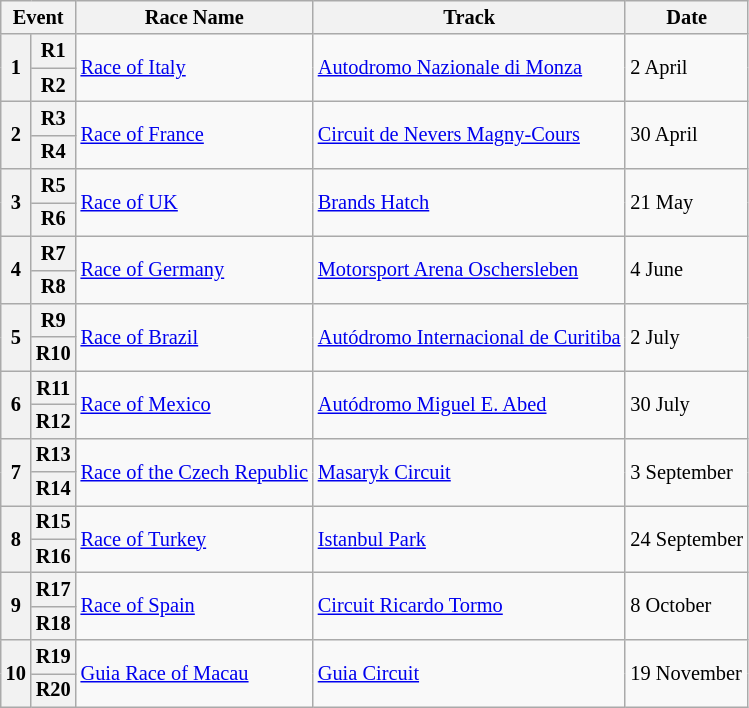<table class="wikitable" style="font-size: 85%">
<tr>
<th colspan=2>Event</th>
<th>Race Name</th>
<th>Track</th>
<th>Date</th>
</tr>
<tr>
<th rowspan=2>1</th>
<th>R1</th>
<td rowspan=2><a href='#'>Race of Italy</a></td>
<td rowspan=2> <a href='#'>Autodromo Nazionale di Monza</a></td>
<td rowspan=2>2 April</td>
</tr>
<tr>
<th>R2</th>
</tr>
<tr>
<th rowspan=2>2</th>
<th>R3</th>
<td rowspan=2><a href='#'>Race of France</a></td>
<td rowspan=2> <a href='#'>Circuit de Nevers Magny-Cours</a></td>
<td rowspan=2>30 April</td>
</tr>
<tr>
<th>R4</th>
</tr>
<tr>
<th rowspan=2>3</th>
<th>R5</th>
<td rowspan=2><a href='#'>Race of UK</a></td>
<td rowspan=2> <a href='#'>Brands Hatch</a></td>
<td rowspan=2>21 May</td>
</tr>
<tr>
<th>R6</th>
</tr>
<tr>
<th rowspan=2>4</th>
<th>R7</th>
<td rowspan=2><a href='#'>Race of Germany</a></td>
<td rowspan=2> <a href='#'>Motorsport Arena Oschersleben</a></td>
<td rowspan=2>4 June</td>
</tr>
<tr>
<th>R8</th>
</tr>
<tr>
<th rowspan=2>5</th>
<th>R9</th>
<td rowspan=2><a href='#'>Race of Brazil</a></td>
<td rowspan=2> <a href='#'>Autódromo Internacional de Curitiba</a></td>
<td rowspan=2>2 July</td>
</tr>
<tr>
<th>R10</th>
</tr>
<tr>
<th rowspan=2>6</th>
<th>R11</th>
<td rowspan=2><a href='#'>Race of Mexico</a></td>
<td rowspan=2> <a href='#'>Autódromo Miguel E. Abed</a></td>
<td rowspan=2>30 July</td>
</tr>
<tr>
<th>R12</th>
</tr>
<tr>
<th rowspan=2>7</th>
<th>R13</th>
<td rowspan=2><a href='#'>Race of the Czech Republic</a></td>
<td rowspan=2> <a href='#'>Masaryk Circuit</a></td>
<td rowspan=2>3 September</td>
</tr>
<tr>
<th>R14</th>
</tr>
<tr>
<th rowspan=2>8</th>
<th>R15</th>
<td rowspan=2><a href='#'>Race of Turkey</a></td>
<td rowspan=2> <a href='#'>Istanbul Park</a></td>
<td rowspan=2>24 September</td>
</tr>
<tr>
<th>R16</th>
</tr>
<tr>
<th rowspan=2>9</th>
<th>R17</th>
<td rowspan=2><a href='#'>Race of Spain</a></td>
<td rowspan=2> <a href='#'>Circuit Ricardo Tormo</a></td>
<td rowspan=2>8 October</td>
</tr>
<tr>
<th>R18</th>
</tr>
<tr>
<th rowspan=2>10</th>
<th>R19</th>
<td rowspan=2><a href='#'>Guia Race of Macau</a></td>
<td rowspan=2> <a href='#'>Guia Circuit</a></td>
<td rowspan=2>19 November</td>
</tr>
<tr>
<th>R20</th>
</tr>
</table>
